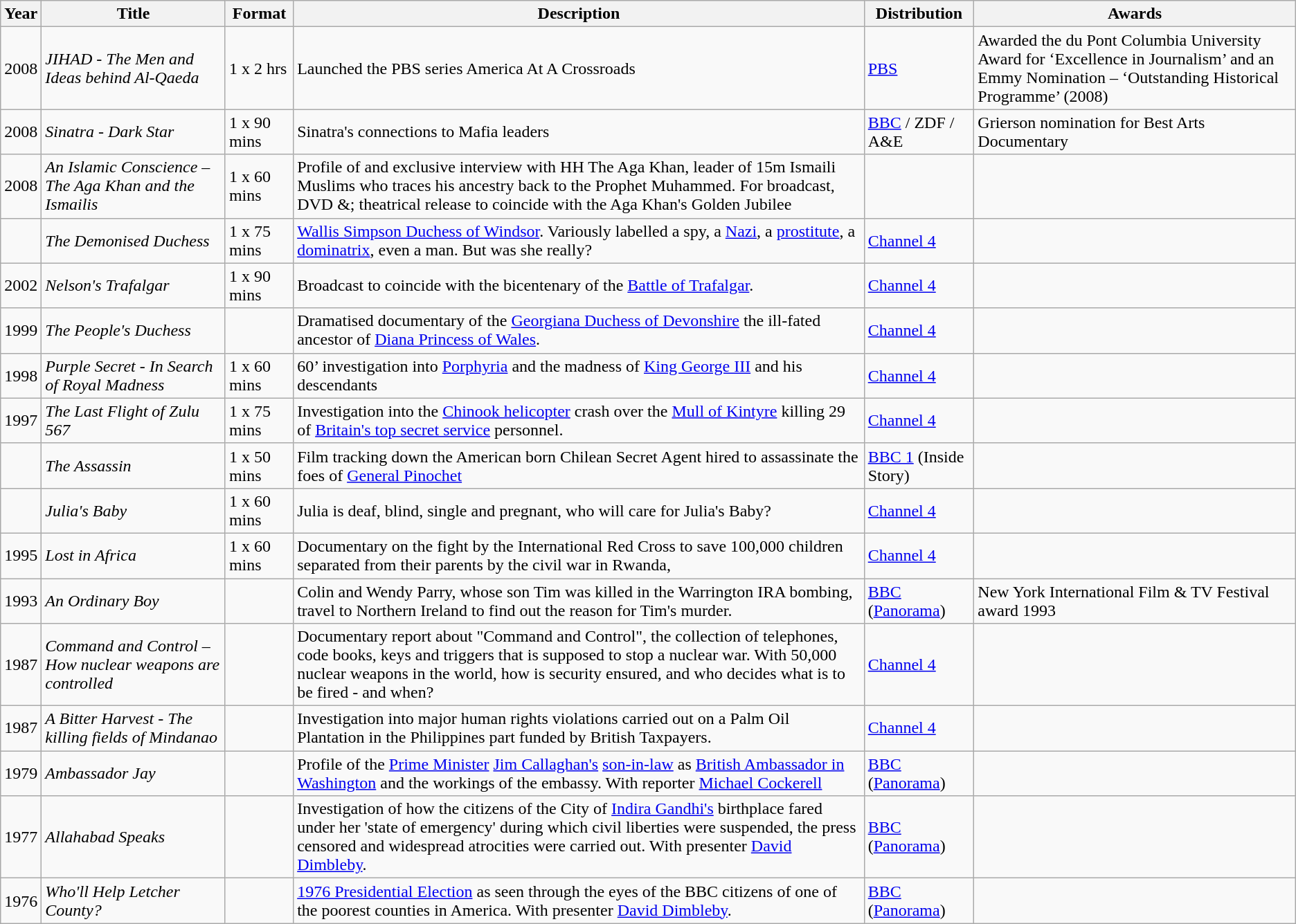<table class="wikitable">
<tr>
<th>Year</th>
<th>Title</th>
<th>Format</th>
<th>Description</th>
<th>Distribution</th>
<th>Awards</th>
</tr>
<tr>
<td>2008</td>
<td><em>JIHAD - The Men and Ideas behind Al-Qaeda</em></td>
<td>1 x 2 hrs</td>
<td>Launched the PBS series America At A Crossroads</td>
<td><a href='#'>PBS</a></td>
<td>Awarded the du Pont Columbia University Award for ‘Excellence in Journalism’ and an Emmy Nomination – ‘Outstanding Historical<br>Programme’ (2008)</td>
</tr>
<tr>
<td>2008</td>
<td><em>Sinatra - Dark Star</em></td>
<td>1 x 90 mins</td>
<td>Sinatra's connections to Mafia leaders</td>
<td><a href='#'>BBC</a> / ZDF / A&E</td>
<td>Grierson nomination for Best Arts Documentary</td>
</tr>
<tr>
<td>2008</td>
<td><em>An Islamic Conscience – The Aga Khan and the Ismailis</em></td>
<td>1 x 60 mins</td>
<td>Profile of and exclusive interview with HH The Aga Khan, leader of 15m Ismaili Muslims who traces his ancestry back to the Prophet Muhammed. For broadcast, DVD &; theatrical release to coincide with the Aga Khan's Golden Jubilee</td>
<td></td>
<td></td>
</tr>
<tr>
<td></td>
<td><em>The Demonised Duchess</em></td>
<td>1 x 75 mins</td>
<td><a href='#'>Wallis Simpson Duchess of Windsor</a>. Variously labelled a spy, a <a href='#'>Nazi</a>, a <a href='#'>prostitute</a>, a <a href='#'>dominatrix</a>, even a man. But was she really?</td>
<td><a href='#'>Channel 4</a></td>
<td></td>
</tr>
<tr>
<td>2002</td>
<td><em>Nelson's Trafalgar</em></td>
<td>1 x 90 mins</td>
<td>Broadcast to coincide with the bicentenary of the <a href='#'>Battle of Trafalgar</a>.</td>
<td><a href='#'>Channel 4</a></td>
<td></td>
</tr>
<tr>
<td>1999</td>
<td><em>The People's Duchess</em></td>
<td></td>
<td>Dramatised documentary of the <a href='#'>Georgiana Duchess of Devonshire</a> the ill-fated<br>ancestor of <a href='#'>Diana Princess of Wales</a>.</td>
<td><a href='#'>Channel 4</a></td>
<td></td>
</tr>
<tr>
<td>1998</td>
<td><em>Purple Secret - In Search of Royal Madness</em></td>
<td>1 x 60 mins</td>
<td>60’ investigation into <a href='#'>Porphyria</a> and the madness of <a href='#'>King George III</a> and his<br>descendants</td>
<td><a href='#'>Channel 4</a></td>
<td></td>
</tr>
<tr>
<td>1997</td>
<td><em>The Last Flight of Zulu 567</em></td>
<td>1 x 75 mins</td>
<td>Investigation into the <a href='#'>Chinook helicopter</a> crash over the <a href='#'>Mull of Kintyre</a> killing 29<br>of <a href='#'>Britain's top secret service</a> personnel.</td>
<td><a href='#'>Channel 4</a></td>
<td></td>
</tr>
<tr>
<td></td>
<td><em>The Assassin</em></td>
<td>1 x 50 mins</td>
<td>Film tracking down the American born Chilean Secret Agent hired to assassinate the foes of <a href='#'>General Pinochet</a></td>
<td><a href='#'>BBC 1</a> (Inside Story)</td>
<td></td>
</tr>
<tr>
<td></td>
<td><em>Julia's Baby</em></td>
<td>1 x 60 mins</td>
<td>Julia is deaf, blind, single and pregnant, who will care for Julia's Baby?</td>
<td><a href='#'>Channel 4</a></td>
<td></td>
</tr>
<tr>
<td>1995</td>
<td><em>Lost in Africa</em></td>
<td>1 x 60 mins</td>
<td>Documentary on the fight by the International Red Cross to save 100,000 children separated from their parents by the civil war in Rwanda,</td>
<td><a href='#'>Channel 4</a></td>
<td></td>
</tr>
<tr>
<td>1993</td>
<td><em>An Ordinary Boy</em></td>
<td></td>
<td>Colin and Wendy Parry, whose son Tim was killed in the Warrington IRA bombing, travel to Northern Ireland to find out the reason for Tim's murder.</td>
<td><a href='#'>BBC</a> (<a href='#'>Panorama</a>)</td>
<td>New York International Film & TV Festival award 1993</td>
</tr>
<tr>
<td>1987</td>
<td><em>Command and Control – How nuclear weapons are controlled</em></td>
<td></td>
<td>Documentary report about "Command and Control", the collection of telephones, code books, keys and triggers that is supposed to stop a nuclear war. With 50,000 nuclear weapons in the world, how is security ensured, and who decides what is to be fired - and when?</td>
<td><a href='#'>Channel 4</a></td>
<td></td>
</tr>
<tr>
<td>1987</td>
<td><em>A Bitter Harvest - The killing fields of Mindanao</em></td>
<td></td>
<td>Investigation into major human rights violations carried out on a Palm Oil Plantation in the Philippines part funded by British Taxpayers.</td>
<td><a href='#'>Channel 4</a></td>
<td></td>
</tr>
<tr>
<td>1979</td>
<td><em>Ambassador Jay</em></td>
<td></td>
<td>Profile of the <a href='#'>Prime Minister</a> <a href='#'>Jim Callaghan's</a> <a href='#'>son-in-law</a> as <a href='#'>British Ambassador in Washington</a> and the workings of the embassy. With reporter <a href='#'>Michael Cockerell</a></td>
<td><a href='#'>BBC</a> (<a href='#'>Panorama</a>)</td>
<td></td>
</tr>
<tr>
<td>1977</td>
<td><em>Allahabad Speaks</em></td>
<td></td>
<td>Investigation of how the citizens of the City of <a href='#'>Indira Gandhi's</a> birthplace fared under her 'state of emergency' during which civil liberties were suspended, the press censored and widespread atrocities were carried out. With presenter <a href='#'>David Dimbleby</a>.</td>
<td><a href='#'>BBC</a> (<a href='#'>Panorama</a>)</td>
<td></td>
</tr>
<tr>
<td>1976</td>
<td><em>Who'll Help Letcher County?</em></td>
<td></td>
<td><a href='#'>1976 Presidential Election</a> as seen through the eyes of the BBC citizens of one of the poorest counties in America. With presenter <a href='#'>David Dimbleby</a>.</td>
<td><a href='#'>BBC</a> (<a href='#'>Panorama</a>)</td>
<td></td>
</tr>
</table>
